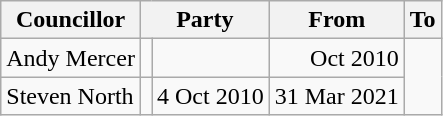<table class=wikitable>
<tr>
<th>Councillor</th>
<th colspan=2>Party</th>
<th>From</th>
<th>To</th>
</tr>
<tr>
<td>Andy Mercer</td>
<td></td>
<td></td>
<td align=right>Oct 2010</td>
</tr>
<tr>
<td>Steven North</td>
<td></td>
<td align=right>4 Oct 2010</td>
<td align=right>31 Mar 2021</td>
</tr>
</table>
